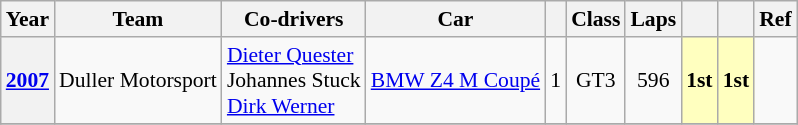<table class="wikitable" style="font-size:90%">
<tr>
<th>Year</th>
<th>Team</th>
<th>Co-drivers</th>
<th>Car</th>
<th></th>
<th>Class</th>
<th>Laps</th>
<th></th>
<th></th>
<th>Ref</th>
</tr>
<tr style="text-align:center;">
<th><a href='#'>2007</a></th>
<td align="left"> Duller Motorsport</td>
<td align="left"> <a href='#'>Dieter Quester</a><br> Johannes Stuck<br> <a href='#'>Dirk Werner</a></td>
<td align="left"><a href='#'>BMW Z4 M Coupé</a></td>
<td>1</td>
<td>GT3</td>
<td>596</td>
<td style="background:#ffffbf;"><strong>1st</strong></td>
<td style="background:#ffffbf;"><strong>1st</strong></td>
<td></td>
</tr>
<tr>
</tr>
</table>
